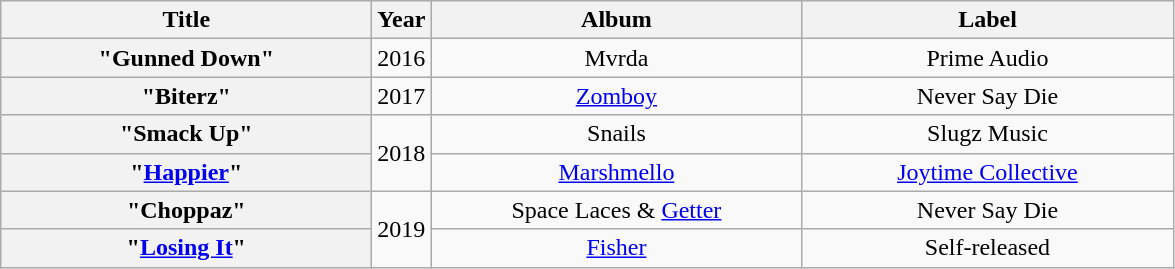<table class="wikitable plainrowheaders" style="text-align:center;">
<tr>
<th rowspan="1" style="width:15em;">Title</th>
<th rowspan="1">Year</th>
<th rowspan="1" style="width:15em;">Album</th>
<th rowspan="1" style="width:15em;">Label</th>
</tr>
<tr>
<th scope="row">"Gunned Down"</th>
<td rowspan="1">2016</td>
<td>Mvrda</td>
<td>Prime Audio</td>
</tr>
<tr>
<th scope="row">"Biterz"</th>
<td rowspan="1">2017</td>
<td><a href='#'>Zomboy</a></td>
<td>Never Say Die</td>
</tr>
<tr>
<th scope="row">"Smack Up"</th>
<td rowspan="2">2018</td>
<td>Snails</td>
<td>Slugz Music</td>
</tr>
<tr>
<th scope="row">"<a href='#'>Happier</a>"</th>
<td><a href='#'>Marshmello</a></td>
<td><a href='#'>Joytime Collective</a></td>
</tr>
<tr>
<th scope="row">"Choppaz"</th>
<td rowspan="2">2019</td>
<td>Space Laces & <a href='#'>Getter</a></td>
<td>Never Say Die</td>
</tr>
<tr>
<th scope="row">"<a href='#'>Losing It</a>" </th>
<td><a href='#'>Fisher</a></td>
<td>Self-released</td>
</tr>
</table>
